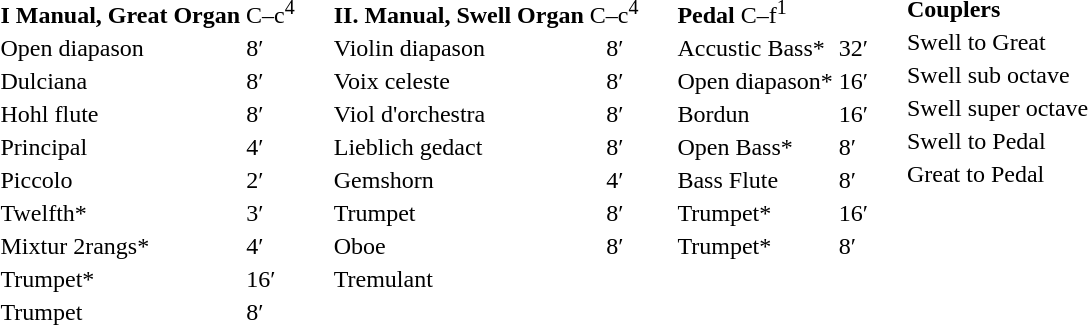<table border="0" cellspacing="10" cellpadding="10" style="border-collapse:collapse;">
<tr>
<td style="vertical-align:top"><br><table border="0">
<tr>
<td colspan=3><strong>I Manual, Great Organ</strong> C–c<sup>4</sup><br></td>
</tr>
<tr>
<td>Open diapason</td>
<td>8′</td>
</tr>
<tr>
<td>Dulciana</td>
<td>8′</td>
</tr>
<tr>
<td>Hohl flute</td>
<td>8′</td>
</tr>
<tr>
<td>Principal</td>
<td>4′</td>
</tr>
<tr>
<td>Piccolo</td>
<td>2′</td>
</tr>
<tr>
<td>Twelfth*</td>
<td>3′</td>
</tr>
<tr>
<td>Mixtur 2rangs*</td>
<td>4′</td>
</tr>
<tr>
<td>Trumpet*</td>
<td>16′</td>
</tr>
<tr>
<td>Trumpet</td>
<td>8′</td>
</tr>
</table>
</td>
<td style="vertical-align:top"><br><table border="0">
<tr>
<td colspan=3><strong>II. Manual, Swell Organ</strong> C–c<sup>4</sup><br></td>
</tr>
<tr>
<td>Violin diapason</td>
<td>8′</td>
</tr>
<tr>
<td>Voix celeste</td>
<td>8′</td>
</tr>
<tr>
<td>Viol d'orchestra</td>
<td>8′</td>
</tr>
<tr>
<td>Lieblich gedact</td>
<td>8′</td>
</tr>
<tr>
<td>Gemshorn</td>
<td>4′</td>
</tr>
<tr>
<td>Trumpet</td>
<td>8′</td>
</tr>
<tr>
<td>Oboe</td>
<td>8′</td>
</tr>
<tr>
<td>Tremulant</td>
</tr>
</table>
</td>
<td style="vertical-align:top"><br><table border="0">
<tr>
<td colspan=3><strong>Pedal</strong> C–f<sup>1</sup><br></td>
</tr>
<tr>
<td>Accustic Bass*</td>
<td>32′</td>
</tr>
<tr>
<td>Open diapason*</td>
<td>16′</td>
</tr>
<tr>
<td>Bordun</td>
<td>16′</td>
</tr>
<tr>
<td>Open Bass*</td>
<td>8′</td>
</tr>
<tr>
<td>Bass Flute</td>
<td>8′</td>
</tr>
<tr>
<td>Trumpet*</td>
<td>16′</td>
</tr>
<tr>
<td>Trumpet*</td>
<td>8′</td>
</tr>
</table>
</td>
<td style="vertical-align:top"><br><table border="0">
<tr>
<td colspan=3><strong>Couplers</strong><br></td>
</tr>
<tr>
<td>Swell to Great</td>
</tr>
<tr>
<td>Swell sub octave</td>
</tr>
<tr>
<td>Swell super octave</td>
</tr>
<tr>
<td>Swell to Pedal</td>
</tr>
<tr>
<td>Great to Pedal</td>
</tr>
</table>
</td>
</tr>
</table>
